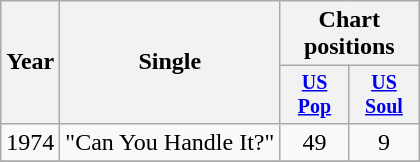<table class="wikitable" style="text-align:center;">
<tr>
<th rowspan="2">Year</th>
<th rowspan="2">Single</th>
<th colspan="3">Chart positions</th>
</tr>
<tr style="font-size:smaller;">
<th width="40"><a href='#'>US<br>Pop</a></th>
<th width="40"><a href='#'>US<br>Soul</a></th>
</tr>
<tr>
<td rowspan="1">1974</td>
<td align="left">"Can You Handle It?"</td>
<td>49</td>
<td>9</td>
</tr>
<tr>
</tr>
</table>
